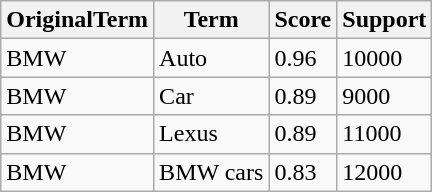<table class="wikitable">
<tr>
<th>OriginalTerm</th>
<th>Term</th>
<th>Score</th>
<th>Support</th>
</tr>
<tr>
<td>BMW</td>
<td>Auto</td>
<td>0.96</td>
<td>10000</td>
</tr>
<tr>
<td>BMW</td>
<td>Car</td>
<td>0.89</td>
<td>9000</td>
</tr>
<tr>
<td>BMW</td>
<td>Lexus</td>
<td>0.89</td>
<td>11000</td>
</tr>
<tr>
<td>BMW</td>
<td>BMW cars</td>
<td>0.83</td>
<td>12000</td>
</tr>
</table>
